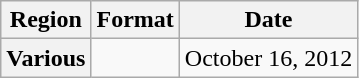<table class="wikitable plainrowheaders unsortable">
<tr>
<th scope="col">Region</th>
<th scope="col">Format</th>
<th scope="col">Date</th>
</tr>
<tr>
<th scope="row">Various</th>
<td></td>
<td>October 16, 2012</td>
</tr>
</table>
